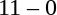<table style="text-align:center">
<tr>
<th width=200></th>
<th width=100></th>
<th width=200></th>
</tr>
<tr>
<td align=right><strong></strong></td>
<td>11 – 0</td>
<td align=left></td>
</tr>
</table>
